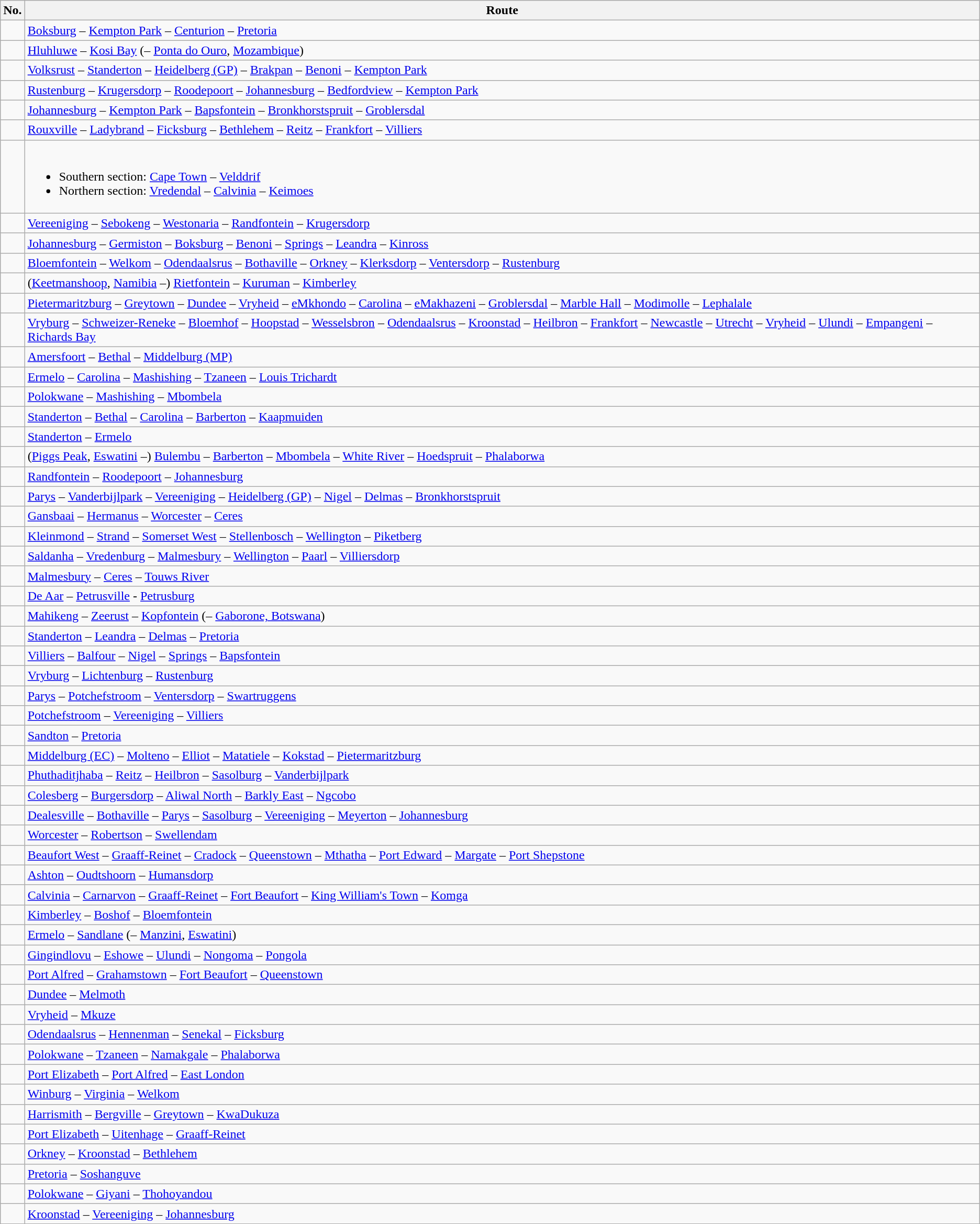<table class="wikitable">
<tr>
<th>No.</th>
<th>Route</th>
</tr>
<tr>
<td></td>
<td><a href='#'>Boksburg</a> – <a href='#'>Kempton Park</a> – <a href='#'>Centurion</a> – <a href='#'>Pretoria</a></td>
</tr>
<tr>
<td></td>
<td><a href='#'>Hluhluwe</a> – <a href='#'>Kosi Bay</a> (– <a href='#'>Ponta do Ouro</a>, <a href='#'>Mozambique</a>)</td>
</tr>
<tr>
<td></td>
<td><a href='#'>Volksrust</a> – <a href='#'>Standerton</a> – <a href='#'>Heidelberg (GP)</a> – <a href='#'>Brakpan</a> – <a href='#'>Benoni</a> – <a href='#'>Kempton Park</a></td>
</tr>
<tr>
<td></td>
<td><a href='#'>Rustenburg</a> – <a href='#'>Krugersdorp</a> – <a href='#'>Roodepoort</a> – <a href='#'>Johannesburg</a> – <a href='#'>Bedfordview</a> – <a href='#'>Kempton Park</a></td>
</tr>
<tr>
<td></td>
<td><a href='#'>Johannesburg</a> – <a href='#'>Kempton Park</a> – <a href='#'>Bapsfontein</a> – <a href='#'>Bronkhorstspruit</a> – <a href='#'>Groblersdal</a></td>
</tr>
<tr>
<td></td>
<td><a href='#'>Rouxville</a> – <a href='#'>Ladybrand</a> – <a href='#'>Ficksburg</a> – <a href='#'>Bethlehem</a> – <a href='#'>Reitz</a> – <a href='#'>Frankfort</a> – <a href='#'>Villiers</a></td>
</tr>
<tr>
<td></td>
<td><br><ul><li>Southern section: <a href='#'>Cape Town</a> – <a href='#'>Velddrif</a></li><li>Northern section: <a href='#'>Vredendal</a> – <a href='#'>Calvinia</a> – <a href='#'>Keimoes</a></li></ul></td>
</tr>
<tr>
<td></td>
<td><a href='#'>Vereeniging</a> – <a href='#'>Sebokeng</a> – <a href='#'>Westonaria</a> – <a href='#'>Randfontein</a> – <a href='#'>Krugersdorp</a></td>
</tr>
<tr>
<td></td>
<td><a href='#'>Johannesburg</a> – <a href='#'>Germiston</a> – <a href='#'>Boksburg</a> – <a href='#'>Benoni</a> – <a href='#'>Springs</a> – <a href='#'>Leandra</a> – <a href='#'>Kinross</a></td>
</tr>
<tr>
<td></td>
<td><a href='#'>Bloemfontein</a> – <a href='#'>Welkom</a> – <a href='#'>Odendaalsrus</a> – <a href='#'>Bothaville</a> – <a href='#'>Orkney</a> – <a href='#'>Klerksdorp</a> – <a href='#'>Ventersdorp</a> – <a href='#'>Rustenburg</a></td>
</tr>
<tr>
<td></td>
<td>(<a href='#'>Keetmanshoop</a>, <a href='#'>Namibia</a> –) <a href='#'>Rietfontein</a> – <a href='#'>Kuruman</a> – <a href='#'>Kimberley</a></td>
</tr>
<tr>
<td></td>
<td><a href='#'>Pietermaritzburg</a> – <a href='#'>Greytown</a> – <a href='#'>Dundee</a> – <a href='#'>Vryheid</a> – <a href='#'>eMkhondo</a> – <a href='#'>Carolina</a> – <a href='#'>eMakhazeni</a> – <a href='#'>Groblersdal</a> – <a href='#'>Marble Hall</a> – <a href='#'>Modimolle</a> – <a href='#'>Lephalale</a></td>
</tr>
<tr>
<td></td>
<td><a href='#'>Vryburg</a> – <a href='#'>Schweizer-Reneke</a> – <a href='#'>Bloemhof</a> – <a href='#'>Hoopstad</a> – <a href='#'>Wesselsbron</a> – <a href='#'>Odendaalsrus</a> – <a href='#'>Kroonstad</a> – <a href='#'>Heilbron</a> – <a href='#'>Frankfort</a> – <a href='#'>Newcastle</a> – <a href='#'>Utrecht</a> – <a href='#'>Vryheid</a> – <a href='#'>Ulundi</a> – <a href='#'>Empangeni</a> – <a href='#'>Richards Bay</a></td>
</tr>
<tr>
<td></td>
<td><a href='#'>Amersfoort</a> – <a href='#'>Bethal</a> – <a href='#'>Middelburg (MP)</a></td>
</tr>
<tr>
<td></td>
<td><a href='#'>Ermelo</a> – <a href='#'>Carolina</a> – <a href='#'>Mashishing</a> – <a href='#'>Tzaneen</a> – <a href='#'>Louis Trichardt</a></td>
</tr>
<tr>
<td></td>
<td><a href='#'>Polokwane</a> – <a href='#'>Mashishing</a> – <a href='#'>Mbombela</a></td>
</tr>
<tr>
<td></td>
<td><a href='#'>Standerton</a> – <a href='#'>Bethal</a> – <a href='#'>Carolina</a> – <a href='#'>Barberton</a> – <a href='#'>Kaapmuiden</a></td>
</tr>
<tr>
<td></td>
<td><a href='#'>Standerton</a> – <a href='#'>Ermelo</a></td>
</tr>
<tr>
<td></td>
<td>(<a href='#'>Piggs Peak</a>, <a href='#'>Eswatini</a> –) <a href='#'>Bulembu</a> – <a href='#'>Barberton</a> – <a href='#'>Mbombela</a> – <a href='#'>White River</a> – <a href='#'>Hoedspruit</a> – <a href='#'>Phalaborwa</a></td>
</tr>
<tr>
<td></td>
<td><a href='#'>Randfontein</a> – <a href='#'>Roodepoort</a> – <a href='#'>Johannesburg</a></td>
</tr>
<tr>
<td></td>
<td><a href='#'>Parys</a> – <a href='#'>Vanderbijlpark</a> – <a href='#'>Vereeniging</a> – <a href='#'>Heidelberg (GP)</a> – <a href='#'>Nigel</a> – <a href='#'>Delmas</a> – <a href='#'>Bronkhorstspruit</a></td>
</tr>
<tr>
<td></td>
<td><a href='#'>Gansbaai</a> – <a href='#'>Hermanus</a> – <a href='#'>Worcester</a> – <a href='#'>Ceres</a></td>
</tr>
<tr>
<td></td>
<td><a href='#'>Kleinmond</a> – <a href='#'>Strand</a> – <a href='#'>Somerset West</a> – <a href='#'>Stellenbosch</a> – <a href='#'>Wellington</a> – <a href='#'>Piketberg</a></td>
</tr>
<tr>
<td></td>
<td><a href='#'>Saldanha</a> – <a href='#'>Vredenburg</a> – <a href='#'>Malmesbury</a> – <a href='#'>Wellington</a> – <a href='#'>Paarl</a> – <a href='#'>Villiersdorp</a></td>
</tr>
<tr>
<td></td>
<td><a href='#'>Malmesbury</a> – <a href='#'>Ceres</a> – <a href='#'>Touws River</a></td>
</tr>
<tr>
<td></td>
<td><a href='#'>De Aar</a> – <a href='#'>Petrusville</a> - <a href='#'>Petrusburg</a></td>
</tr>
<tr>
<td></td>
<td><a href='#'>Mahikeng</a> – <a href='#'>Zeerust</a> – <a href='#'>Kopfontein</a> (– <a href='#'>Gaborone, Botswana</a>)</td>
</tr>
<tr>
<td></td>
<td><a href='#'>Standerton</a> – <a href='#'>Leandra</a> – <a href='#'>Delmas</a> – <a href='#'>Pretoria</a></td>
</tr>
<tr>
<td></td>
<td><a href='#'>Villiers</a> – <a href='#'>Balfour</a> – <a href='#'>Nigel</a> – <a href='#'>Springs</a> – <a href='#'>Bapsfontein</a></td>
</tr>
<tr>
<td></td>
<td><a href='#'>Vryburg</a> – <a href='#'>Lichtenburg</a> – <a href='#'>Rustenburg</a></td>
</tr>
<tr>
<td></td>
<td><a href='#'>Parys</a> – <a href='#'>Potchefstroom</a> – <a href='#'>Ventersdorp</a> – <a href='#'>Swartruggens</a></td>
</tr>
<tr>
<td></td>
<td><a href='#'>Potchefstroom</a> – <a href='#'>Vereeniging</a> – <a href='#'>Villiers</a></td>
</tr>
<tr>
<td></td>
<td><a href='#'>Sandton</a> – <a href='#'>Pretoria</a></td>
</tr>
<tr>
<td></td>
<td><a href='#'>Middelburg (EC)</a> – <a href='#'>Molteno</a> – <a href='#'>Elliot</a> – <a href='#'>Matatiele</a> – <a href='#'>Kokstad</a> – <a href='#'>Pietermaritzburg</a></td>
</tr>
<tr>
<td></td>
<td><a href='#'>Phuthaditjhaba</a> – <a href='#'>Reitz</a> – <a href='#'>Heilbron</a> – <a href='#'>Sasolburg</a> – <a href='#'>Vanderbijlpark</a></td>
</tr>
<tr>
<td></td>
<td><a href='#'>Colesberg</a> – <a href='#'>Burgersdorp</a> – <a href='#'>Aliwal North</a> – <a href='#'>Barkly East</a> – <a href='#'>Ngcobo</a></td>
</tr>
<tr>
<td></td>
<td><a href='#'>Dealesville</a> – <a href='#'>Bothaville</a> – <a href='#'>Parys</a> – <a href='#'>Sasolburg</a> – <a href='#'>Vereeniging</a> – <a href='#'>Meyerton</a> – <a href='#'>Johannesburg</a></td>
</tr>
<tr>
<td></td>
<td><a href='#'>Worcester</a> – <a href='#'>Robertson</a> – <a href='#'>Swellendam</a></td>
</tr>
<tr>
<td></td>
<td><a href='#'>Beaufort West</a> – <a href='#'>Graaff-Reinet</a> – <a href='#'>Cradock</a> – <a href='#'>Queenstown</a> – <a href='#'>Mthatha</a> – <a href='#'>Port Edward</a> – <a href='#'>Margate</a> – <a href='#'>Port Shepstone</a></td>
</tr>
<tr>
<td></td>
<td><a href='#'>Ashton</a> – <a href='#'>Oudtshoorn</a> – <a href='#'>Humansdorp</a></td>
</tr>
<tr>
<td></td>
<td><a href='#'>Calvinia</a> – <a href='#'>Carnarvon</a> – <a href='#'>Graaff-Reinet</a> – <a href='#'>Fort Beaufort</a> – <a href='#'>King William's Town</a> – <a href='#'>Komga</a></td>
</tr>
<tr>
<td></td>
<td><a href='#'>Kimberley</a> – <a href='#'>Boshof</a> – <a href='#'>Bloemfontein</a></td>
</tr>
<tr>
<td></td>
<td><a href='#'>Ermelo</a> – <a href='#'>Sandlane</a> (– <a href='#'>Manzini</a>, <a href='#'>Eswatini</a>)</td>
</tr>
<tr>
<td></td>
<td><a href='#'>Gingindlovu</a> – <a href='#'>Eshowe</a> – <a href='#'>Ulundi</a> – <a href='#'>Nongoma</a> – <a href='#'>Pongola</a></td>
</tr>
<tr>
<td></td>
<td><a href='#'>Port Alfred</a> – <a href='#'>Grahamstown</a> – <a href='#'>Fort Beaufort</a> – <a href='#'>Queenstown</a></td>
</tr>
<tr>
<td></td>
<td><a href='#'>Dundee</a> – <a href='#'>Melmoth</a></td>
</tr>
<tr>
<td></td>
<td><a href='#'>Vryheid</a> – <a href='#'>Mkuze</a></td>
</tr>
<tr>
<td></td>
<td><a href='#'>Odendaalsrus</a> – <a href='#'>Hennenman</a> – <a href='#'>Senekal</a> – <a href='#'>Ficksburg</a></td>
</tr>
<tr>
<td></td>
<td><a href='#'>Polokwane</a> – <a href='#'>Tzaneen</a> – <a href='#'>Namakgale</a> – <a href='#'>Phalaborwa</a></td>
</tr>
<tr>
<td></td>
<td><a href='#'>Port Elizabeth</a> – <a href='#'>Port Alfred</a> – <a href='#'>East London</a></td>
</tr>
<tr>
<td></td>
<td><a href='#'>Winburg</a> – <a href='#'>Virginia</a> – <a href='#'>Welkom</a></td>
</tr>
<tr>
<td></td>
<td><a href='#'>Harrismith</a> – <a href='#'>Bergville</a> – <a href='#'>Greytown</a> – <a href='#'>KwaDukuza</a></td>
</tr>
<tr>
<td></td>
<td><a href='#'>Port Elizabeth</a> – <a href='#'>Uitenhage</a> – <a href='#'>Graaff-Reinet</a></td>
</tr>
<tr>
<td></td>
<td><a href='#'>Orkney</a> – <a href='#'>Kroonstad</a> – <a href='#'>Bethlehem</a></td>
</tr>
<tr>
<td></td>
<td><a href='#'>Pretoria</a> – <a href='#'>Soshanguve</a></td>
</tr>
<tr>
<td></td>
<td><a href='#'>Polokwane</a> – <a href='#'>Giyani</a> – <a href='#'>Thohoyandou</a></td>
</tr>
<tr>
<td></td>
<td><a href='#'>Kroonstad</a> – <a href='#'>Vereeniging</a> – <a href='#'>Johannesburg</a></td>
</tr>
</table>
